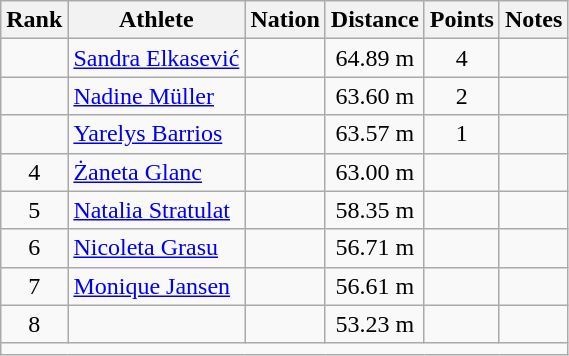<table class="wikitable mw-datatable sortable" style="text-align:center;">
<tr>
<th scope="col" style="width: 10px;">Rank</th>
<th scope="col">Athlete</th>
<th scope="col">Nation</th>
<th scope="col">Distance</th>
<th scope="col">Points</th>
<th scope="col">Notes</th>
</tr>
<tr>
<td></td>
<td align="left"><a href='#'>Sandra Elkasević</a></td>
<td align="left"></td>
<td>64.89 m</td>
<td>4</td>
<td></td>
</tr>
<tr>
<td></td>
<td align="left"><a href='#'>Nadine Müller</a></td>
<td align="left"></td>
<td>63.60 m</td>
<td>2</td>
<td></td>
</tr>
<tr>
<td></td>
<td align="left"><a href='#'>Yarelys Barrios</a></td>
<td align="left"></td>
<td>63.57 m</td>
<td>1</td>
<td></td>
</tr>
<tr>
<td>4</td>
<td align="left"><a href='#'>Żaneta Glanc</a></td>
<td align="left"></td>
<td>63.00 m</td>
<td></td>
<td></td>
</tr>
<tr>
<td>5</td>
<td align="left"><a href='#'>Natalia Stratulat</a></td>
<td align="left"></td>
<td>58.35 m</td>
<td></td>
<td></td>
</tr>
<tr>
<td>6</td>
<td align="left"><a href='#'>Nicoleta Grasu</a></td>
<td align="left"></td>
<td>56.71 m</td>
<td></td>
<td></td>
</tr>
<tr>
<td>7</td>
<td align="left"><a href='#'>Monique Jansen</a></td>
<td align="left"></td>
<td>56.61 m</td>
<td></td>
<td></td>
</tr>
<tr>
<td>8</td>
<td align="left"></td>
<td align="left"></td>
<td>53.23 m</td>
<td></td>
<td></td>
</tr>
<tr class="sortbottom">
<td colspan="6"></td>
</tr>
</table>
